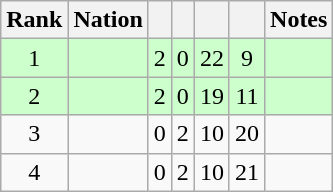<table class="wikitable sortable" style="text-align: center;">
<tr>
<th>Rank</th>
<th>Nation</th>
<th></th>
<th></th>
<th></th>
<th></th>
<th>Notes</th>
</tr>
<tr style="background:#cfc;">
<td>1</td>
<td align=left></td>
<td>2</td>
<td>0</td>
<td>22</td>
<td>9</td>
<td></td>
</tr>
<tr style="background:#cfc;">
<td>2</td>
<td align=left></td>
<td>2</td>
<td>0</td>
<td>19</td>
<td>11</td>
<td></td>
</tr>
<tr>
<td>3</td>
<td align=left></td>
<td>0</td>
<td>2</td>
<td>10</td>
<td>20</td>
<td></td>
</tr>
<tr>
<td>4</td>
<td align=left></td>
<td>0</td>
<td>2</td>
<td>10</td>
<td>21</td>
<td></td>
</tr>
</table>
